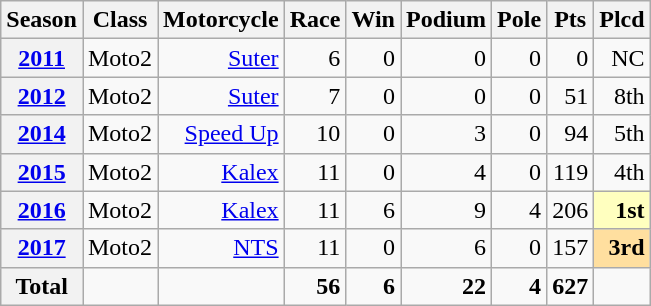<table class="wikitable" style=text-align:right>
<tr>
<th>Season</th>
<th>Class</th>
<th>Motorcycle</th>
<th>Race</th>
<th>Win</th>
<th>Podium</th>
<th>Pole</th>
<th>Pts</th>
<th>Plcd</th>
</tr>
<tr>
<th><a href='#'>2011</a></th>
<td>Moto2</td>
<td><a href='#'>Suter</a></td>
<td>6</td>
<td>0</td>
<td>0</td>
<td>0</td>
<td>0</td>
<td>NC</td>
</tr>
<tr>
<th><a href='#'>2012</a></th>
<td>Moto2</td>
<td><a href='#'>Suter</a></td>
<td>7</td>
<td>0</td>
<td>0</td>
<td>0</td>
<td>51</td>
<td>8th</td>
</tr>
<tr>
<th><a href='#'>2014</a></th>
<td>Moto2</td>
<td><a href='#'>Speed Up</a></td>
<td>10</td>
<td>0</td>
<td>3</td>
<td>0</td>
<td>94</td>
<td>5th</td>
</tr>
<tr>
<th><a href='#'>2015</a></th>
<td>Moto2</td>
<td><a href='#'>Kalex</a></td>
<td>11</td>
<td>0</td>
<td>4</td>
<td>0</td>
<td>119</td>
<td>4th</td>
</tr>
<tr>
<th><a href='#'>2016</a></th>
<td>Moto2</td>
<td><a href='#'>Kalex</a></td>
<td>11</td>
<td>6</td>
<td>9</td>
<td>4</td>
<td>206</td>
<td style="background:#ffffbf;"><strong>1st</strong></td>
</tr>
<tr>
<th><a href='#'>2017</a></th>
<td>Moto2</td>
<td><a href='#'>NTS</a></td>
<td>11</td>
<td>0</td>
<td>6</td>
<td>0</td>
<td>157</td>
<td style="background:#ffdf9f;"><strong>3rd</strong></td>
</tr>
<tr>
<th>Total</th>
<td></td>
<td></td>
<td><strong>56</strong></td>
<td><strong>6</strong></td>
<td><strong>22</strong></td>
<td><strong>4</strong></td>
<td><strong>627</strong></td>
<td></td>
</tr>
</table>
